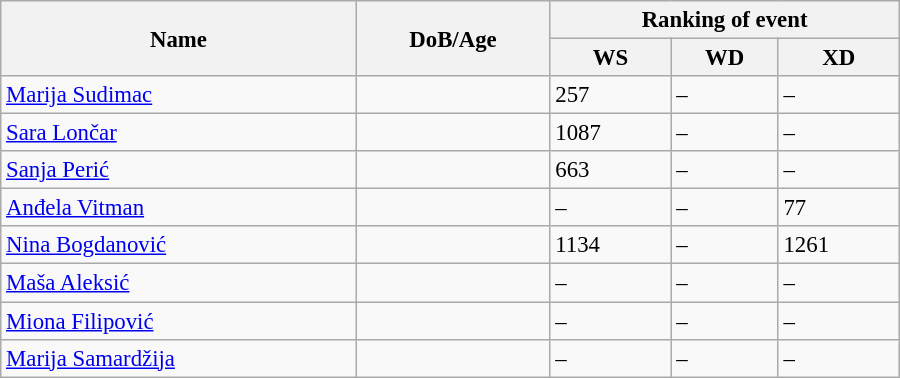<table class="wikitable" style="width:600px; font-size:95%;">
<tr>
<th rowspan="2" align="left">Name</th>
<th rowspan="2" align="left">DoB/Age</th>
<th colspan="3" align="center">Ranking of event</th>
</tr>
<tr>
<th align="center">WS</th>
<th>WD</th>
<th align="center">XD</th>
</tr>
<tr>
<td><a href='#'>Marija Sudimac</a></td>
<td></td>
<td>257</td>
<td>–</td>
<td>–</td>
</tr>
<tr>
<td><a href='#'>Sara Lončar</a></td>
<td></td>
<td>1087</td>
<td>–</td>
<td>–</td>
</tr>
<tr>
<td><a href='#'>Sanja Perić</a></td>
<td></td>
<td>663</td>
<td>–</td>
<td>–</td>
</tr>
<tr>
<td><a href='#'>Anđela Vitman</a></td>
<td></td>
<td>–</td>
<td>–</td>
<td>77</td>
</tr>
<tr>
<td><a href='#'>Nina Bogdanović</a></td>
<td></td>
<td>1134</td>
<td>–</td>
<td>1261</td>
</tr>
<tr>
<td><a href='#'>Maša Aleksić</a></td>
<td></td>
<td>–</td>
<td>–</td>
<td>–</td>
</tr>
<tr>
<td><a href='#'>Miona Filipović</a></td>
<td></td>
<td>–</td>
<td>–</td>
<td>–</td>
</tr>
<tr>
<td><a href='#'>Marija Samardžija</a></td>
<td></td>
<td>–</td>
<td>–</td>
<td>–</td>
</tr>
</table>
